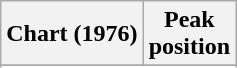<table class="wikitable sortable plainrowheaders">
<tr>
<th scope="col">Chart (1976)</th>
<th scope="col">Peak<br>position</th>
</tr>
<tr>
</tr>
<tr>
</tr>
<tr>
</tr>
</table>
